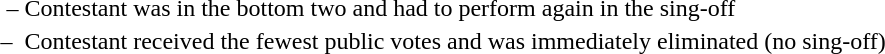<table>
<tr>
<td> –</td>
<td>Contestant was in the bottom two and had to perform again in the sing-off</td>
</tr>
<tr>
<td> –</td>
<td>Contestant received the fewest public votes and was immediately eliminated (no sing-off)</td>
</tr>
</table>
